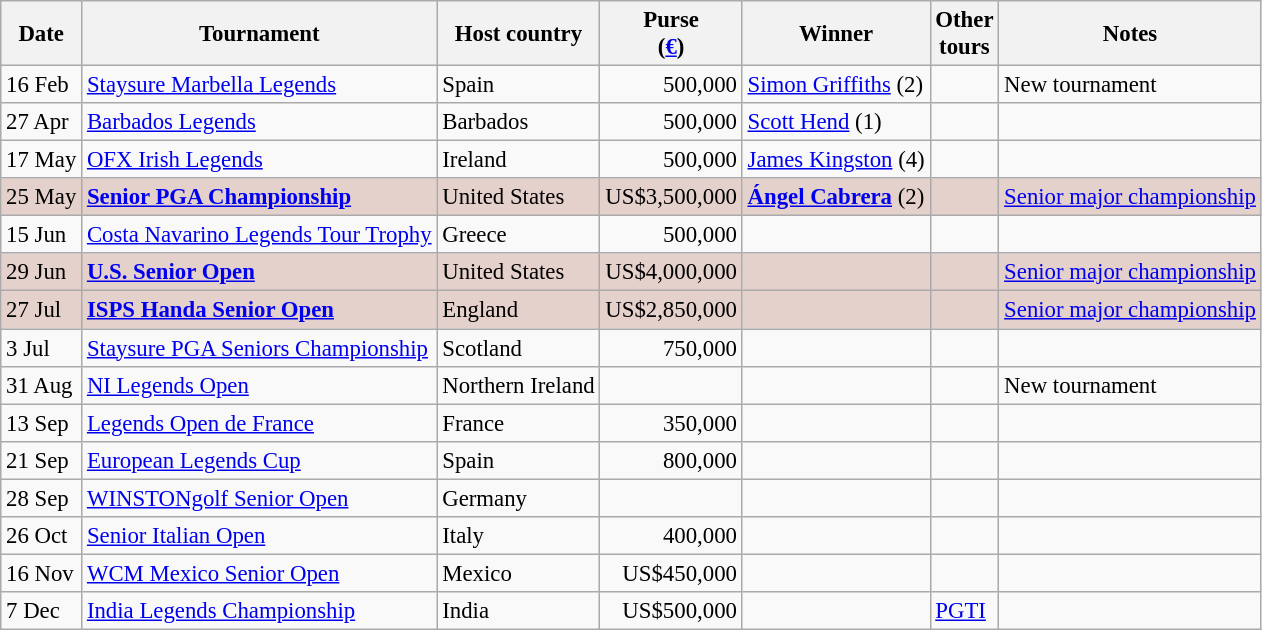<table class="wikitable" style="font-size:95%">
<tr>
<th>Date</th>
<th>Tournament</th>
<th>Host country</th>
<th>Purse<br>(<a href='#'>€</a>)</th>
<th>Winner</th>
<th>Other<br>tours</th>
<th>Notes</th>
</tr>
<tr>
<td>16 Feb</td>
<td><a href='#'>Staysure Marbella Legends</a></td>
<td>Spain</td>
<td align=right>500,000</td>
<td> <a href='#'>Simon Griffiths</a> (2)</td>
<td></td>
<td>New tournament</td>
</tr>
<tr>
<td>27 Apr</td>
<td><a href='#'>Barbados Legends</a></td>
<td>Barbados</td>
<td align=right>500,000</td>
<td> <a href='#'>Scott Hend</a> (1)</td>
<td></td>
<td></td>
</tr>
<tr>
<td>17 May</td>
<td><a href='#'>OFX Irish Legends</a></td>
<td>Ireland</td>
<td align=right>500,000</td>
<td> <a href='#'>James Kingston</a> (4)</td>
<td></td>
<td></td>
</tr>
<tr style="background:#e5d1cb;">
<td>25 May</td>
<td><strong><a href='#'>Senior PGA Championship</a></strong></td>
<td>United States</td>
<td align=right>US$3,500,000</td>
<td> <strong><a href='#'>Ángel Cabrera</a></strong> (2)</td>
<td></td>
<td><a href='#'>Senior major championship</a></td>
</tr>
<tr>
<td>15 Jun</td>
<td><a href='#'>Costa Navarino Legends Tour Trophy</a></td>
<td>Greece</td>
<td align=right>500,000</td>
<td></td>
<td></td>
<td></td>
</tr>
<tr style="background:#e5d1cb;">
<td>29 Jun</td>
<td><strong><a href='#'>U.S. Senior Open</a></strong></td>
<td>United States</td>
<td align=right>US$4,000,000</td>
<td></td>
<td></td>
<td><a href='#'>Senior major championship</a></td>
</tr>
<tr style="background:#e5d1cb;">
<td>27 Jul</td>
<td><strong><a href='#'>ISPS Handa Senior Open</a></strong></td>
<td>England</td>
<td align=right>US$2,850,000</td>
<td></td>
<td></td>
<td><a href='#'>Senior major championship</a></td>
</tr>
<tr>
<td>3 Jul</td>
<td><a href='#'>Staysure PGA Seniors Championship</a></td>
<td>Scotland</td>
<td align=right>750,000</td>
<td></td>
<td></td>
<td></td>
</tr>
<tr>
<td>31 Aug</td>
<td><a href='#'>NI Legends Open</a></td>
<td>Northern Ireland</td>
<td align=right></td>
<td></td>
<td></td>
<td>New tournament</td>
</tr>
<tr>
<td>13 Sep</td>
<td><a href='#'>Legends Open de France</a></td>
<td>France</td>
<td align=right>350,000</td>
<td></td>
<td></td>
<td></td>
</tr>
<tr>
<td>21 Sep</td>
<td><a href='#'>European Legends Cup</a></td>
<td>Spain</td>
<td align=right>800,000</td>
<td></td>
<td></td>
<td></td>
</tr>
<tr>
<td>28 Sep</td>
<td><a href='#'>WINSTONgolf Senior Open</a></td>
<td>Germany</td>
<td align=right></td>
<td></td>
<td></td>
<td></td>
</tr>
<tr>
<td>26 Oct</td>
<td><a href='#'>Senior Italian Open</a></td>
<td>Italy</td>
<td align=right>400,000</td>
<td></td>
<td></td>
<td></td>
</tr>
<tr>
<td>16 Nov</td>
<td><a href='#'>WCM Mexico Senior Open</a></td>
<td>Mexico</td>
<td align=right>US$450,000</td>
<td></td>
<td></td>
<td></td>
</tr>
<tr>
<td>7 Dec</td>
<td><a href='#'>India Legends Championship</a></td>
<td>India</td>
<td align=right>US$500,000</td>
<td></td>
<td><a href='#'>PGTI</a></td>
<td></td>
</tr>
</table>
